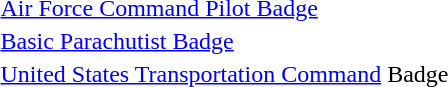<table>
<tr>
<td></td>
<td><a href='#'>Air Force Command Pilot Badge</a></td>
</tr>
<tr>
<td></td>
<td><a href='#'>Basic Parachutist Badge</a></td>
</tr>
<tr>
<td></td>
<td><a href='#'>United States Transportation Command</a> Badge</td>
</tr>
</table>
